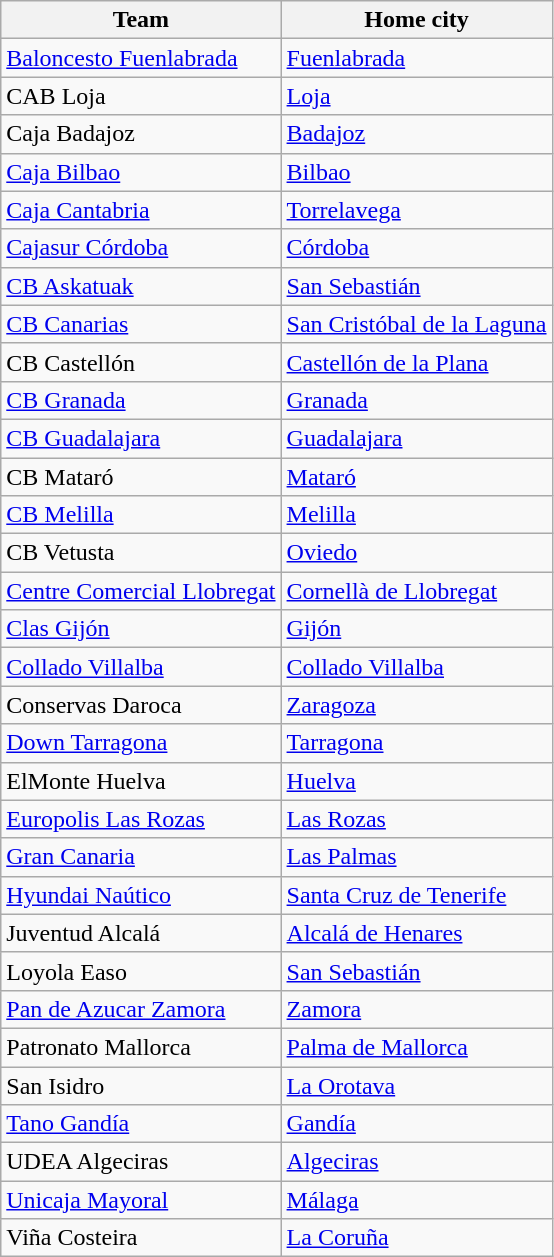<table class="wikitable sortable">
<tr>
<th>Team</th>
<th>Home city</th>
</tr>
<tr>
<td><a href='#'>Baloncesto Fuenlabrada</a></td>
<td><a href='#'>Fuenlabrada</a></td>
</tr>
<tr>
<td>CAB Loja</td>
<td><a href='#'>Loja</a></td>
</tr>
<tr>
<td>Caja Badajoz</td>
<td><a href='#'>Badajoz</a></td>
</tr>
<tr>
<td><a href='#'>Caja Bilbao</a></td>
<td><a href='#'>Bilbao</a></td>
</tr>
<tr>
<td><a href='#'>Caja Cantabria</a></td>
<td><a href='#'>Torrelavega</a></td>
</tr>
<tr>
<td><a href='#'>Cajasur Córdoba</a></td>
<td><a href='#'>Córdoba</a></td>
</tr>
<tr>
<td><a href='#'>CB Askatuak</a></td>
<td><a href='#'>San Sebastián</a></td>
</tr>
<tr>
<td><a href='#'>CB Canarias</a></td>
<td><a href='#'>San Cristóbal de la Laguna</a></td>
</tr>
<tr>
<td>CB Castellón</td>
<td><a href='#'>Castellón de la Plana</a></td>
</tr>
<tr>
<td><a href='#'>CB Granada</a></td>
<td><a href='#'>Granada</a></td>
</tr>
<tr>
<td><a href='#'>CB Guadalajara</a></td>
<td><a href='#'>Guadalajara</a></td>
</tr>
<tr>
<td>CB Mataró</td>
<td><a href='#'>Mataró</a></td>
</tr>
<tr>
<td><a href='#'>CB Melilla</a></td>
<td><a href='#'>Melilla</a></td>
</tr>
<tr>
<td>CB Vetusta</td>
<td><a href='#'>Oviedo</a></td>
</tr>
<tr>
<td><a href='#'>Centre Comercial Llobregat</a></td>
<td><a href='#'>Cornellà de Llobregat</a></td>
</tr>
<tr>
<td><a href='#'>Clas Gijón</a></td>
<td><a href='#'>Gijón</a></td>
</tr>
<tr>
<td><a href='#'>Collado Villalba</a></td>
<td><a href='#'>Collado Villalba</a></td>
</tr>
<tr>
<td>Conservas Daroca</td>
<td><a href='#'>Zaragoza</a></td>
</tr>
<tr>
<td><a href='#'>Down Tarragona</a></td>
<td><a href='#'>Tarragona</a></td>
</tr>
<tr>
<td>ElMonte Huelva</td>
<td><a href='#'>Huelva</a></td>
</tr>
<tr>
<td><a href='#'>Europolis Las Rozas</a></td>
<td><a href='#'>Las Rozas</a></td>
</tr>
<tr>
<td><a href='#'>Gran Canaria</a></td>
<td><a href='#'>Las Palmas</a></td>
</tr>
<tr>
<td><a href='#'>Hyundai Naútico</a></td>
<td><a href='#'>Santa Cruz de Tenerife</a></td>
</tr>
<tr>
<td>Juventud Alcalá</td>
<td><a href='#'>Alcalá de Henares</a></td>
</tr>
<tr>
<td>Loyola Easo</td>
<td><a href='#'>San Sebastián</a></td>
</tr>
<tr>
<td><a href='#'>Pan de Azucar Zamora</a></td>
<td><a href='#'>Zamora</a></td>
</tr>
<tr>
<td>Patronato Mallorca</td>
<td><a href='#'>Palma de Mallorca</a></td>
</tr>
<tr>
<td>San Isidro</td>
<td><a href='#'>La Orotava</a></td>
</tr>
<tr>
<td><a href='#'>Tano Gandía</a></td>
<td><a href='#'>Gandía</a></td>
</tr>
<tr>
<td>UDEA Algeciras</td>
<td><a href='#'>Algeciras</a></td>
</tr>
<tr>
<td><a href='#'>Unicaja Mayoral</a></td>
<td><a href='#'>Málaga</a></td>
</tr>
<tr>
<td>Viña Costeira</td>
<td><a href='#'>La Coruña</a></td>
</tr>
</table>
